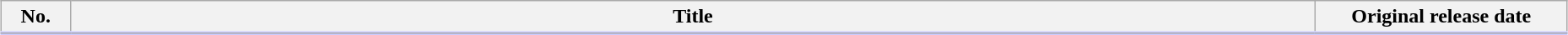<table class="wikitable" style="width:98%; margin:auto; background:#FFF;">
<tr style="border-bottom: 3px solid #CCF;">
<th style="width:3em;">No.</th>
<th>Title</th>
<th style="width:12em;">Original release date</th>
</tr>
<tr>
</tr>
</table>
